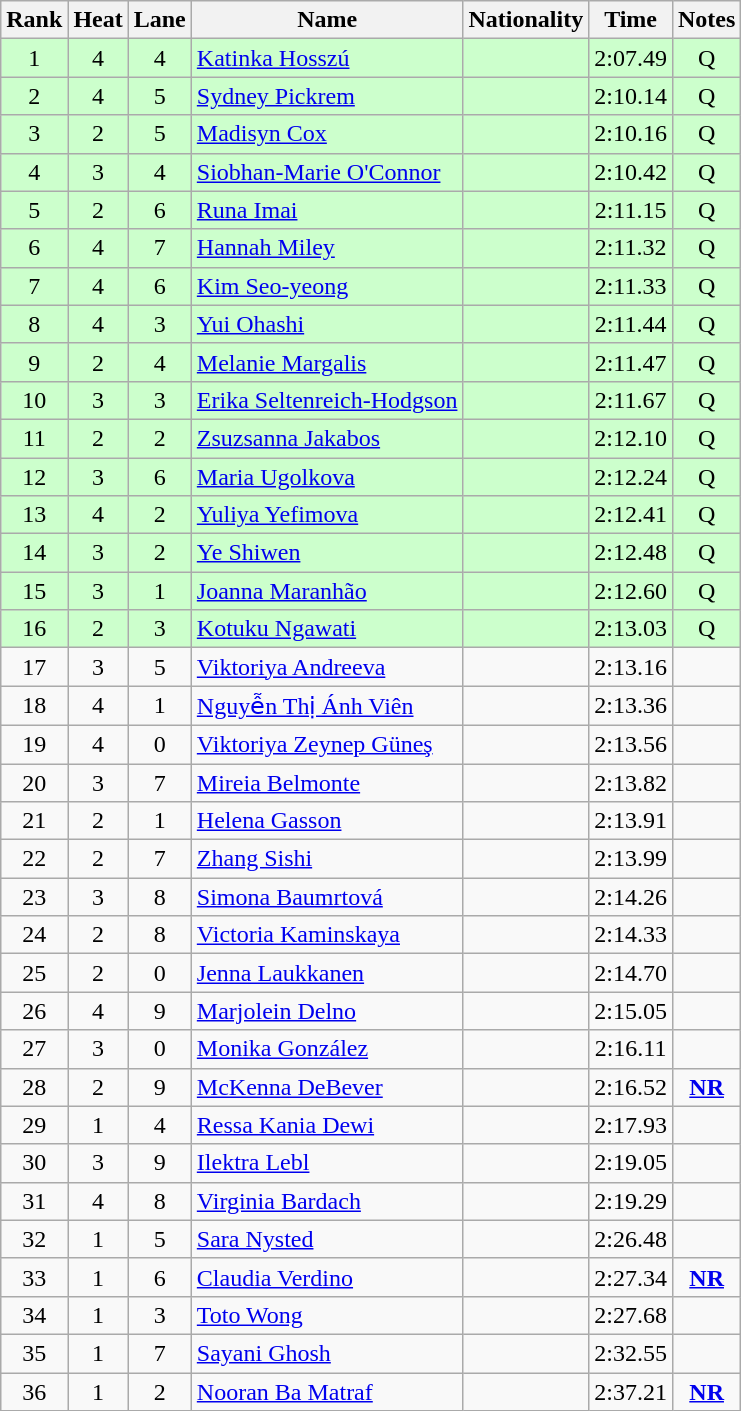<table class="wikitable sortable" style="text-align:center">
<tr>
<th>Rank</th>
<th>Heat</th>
<th>Lane</th>
<th>Name</th>
<th>Nationality</th>
<th>Time</th>
<th>Notes</th>
</tr>
<tr bgcolor=ccffcc>
<td>1</td>
<td>4</td>
<td>4</td>
<td align=left><a href='#'>Katinka Hosszú</a></td>
<td align=left></td>
<td>2:07.49</td>
<td>Q</td>
</tr>
<tr bgcolor=ccffcc>
<td>2</td>
<td>4</td>
<td>5</td>
<td align=left><a href='#'>Sydney Pickrem</a></td>
<td align=left></td>
<td>2:10.14</td>
<td>Q</td>
</tr>
<tr bgcolor=ccffcc>
<td>3</td>
<td>2</td>
<td>5</td>
<td align=left><a href='#'>Madisyn Cox</a></td>
<td align=left></td>
<td>2:10.16</td>
<td>Q</td>
</tr>
<tr bgcolor=ccffcc>
<td>4</td>
<td>3</td>
<td>4</td>
<td align=left><a href='#'>Siobhan-Marie O'Connor</a></td>
<td align=left></td>
<td>2:10.42</td>
<td>Q</td>
</tr>
<tr bgcolor=ccffcc>
<td>5</td>
<td>2</td>
<td>6</td>
<td align=left><a href='#'>Runa Imai</a></td>
<td align=left></td>
<td>2:11.15</td>
<td>Q</td>
</tr>
<tr bgcolor=ccffcc>
<td>6</td>
<td>4</td>
<td>7</td>
<td align=left><a href='#'>Hannah Miley</a></td>
<td align=left></td>
<td>2:11.32</td>
<td>Q</td>
</tr>
<tr bgcolor=ccffcc>
<td>7</td>
<td>4</td>
<td>6</td>
<td align=left><a href='#'>Kim Seo-yeong</a></td>
<td align=left></td>
<td>2:11.33</td>
<td>Q</td>
</tr>
<tr bgcolor=ccffcc>
<td>8</td>
<td>4</td>
<td>3</td>
<td align=left><a href='#'>Yui Ohashi</a></td>
<td align=left></td>
<td>2:11.44</td>
<td>Q</td>
</tr>
<tr bgcolor=ccffcc>
<td>9</td>
<td>2</td>
<td>4</td>
<td align=left><a href='#'>Melanie Margalis</a></td>
<td align=left></td>
<td>2:11.47</td>
<td>Q</td>
</tr>
<tr bgcolor=ccffcc>
<td>10</td>
<td>3</td>
<td>3</td>
<td align=left><a href='#'>Erika Seltenreich-Hodgson</a></td>
<td align=left></td>
<td>2:11.67</td>
<td>Q</td>
</tr>
<tr bgcolor=ccffcc>
<td>11</td>
<td>2</td>
<td>2</td>
<td align=left><a href='#'>Zsuzsanna Jakabos</a></td>
<td align=left></td>
<td>2:12.10</td>
<td>Q</td>
</tr>
<tr bgcolor=ccffcc>
<td>12</td>
<td>3</td>
<td>6</td>
<td align=left><a href='#'>Maria Ugolkova</a></td>
<td align=left></td>
<td>2:12.24</td>
<td>Q</td>
</tr>
<tr bgcolor=ccffcc>
<td>13</td>
<td>4</td>
<td>2</td>
<td align=left><a href='#'>Yuliya Yefimova</a></td>
<td align=left></td>
<td>2:12.41</td>
<td>Q</td>
</tr>
<tr bgcolor=ccffcc>
<td>14</td>
<td>3</td>
<td>2</td>
<td align=left><a href='#'>Ye Shiwen</a></td>
<td align=left></td>
<td>2:12.48</td>
<td>Q</td>
</tr>
<tr bgcolor=ccffcc>
<td>15</td>
<td>3</td>
<td>1</td>
<td align=left><a href='#'>Joanna Maranhão</a></td>
<td align=left></td>
<td>2:12.60</td>
<td>Q</td>
</tr>
<tr bgcolor=ccffcc>
<td>16</td>
<td>2</td>
<td>3</td>
<td align=left><a href='#'>Kotuku Ngawati</a></td>
<td align=left></td>
<td>2:13.03</td>
<td>Q</td>
</tr>
<tr>
<td>17</td>
<td>3</td>
<td>5</td>
<td align=left><a href='#'>Viktoriya Andreeva</a></td>
<td align=left></td>
<td>2:13.16</td>
<td></td>
</tr>
<tr>
<td>18</td>
<td>4</td>
<td>1</td>
<td align=left><a href='#'>Nguyễn Thị Ánh Viên</a></td>
<td align=left></td>
<td>2:13.36</td>
<td></td>
</tr>
<tr>
<td>19</td>
<td>4</td>
<td>0</td>
<td align=left><a href='#'>Viktoriya Zeynep Güneş</a></td>
<td align=left></td>
<td>2:13.56</td>
<td></td>
</tr>
<tr>
<td>20</td>
<td>3</td>
<td>7</td>
<td align=left><a href='#'>Mireia Belmonte</a></td>
<td align=left></td>
<td>2:13.82</td>
<td></td>
</tr>
<tr>
<td>21</td>
<td>2</td>
<td>1</td>
<td align=left><a href='#'>Helena Gasson</a></td>
<td align=left></td>
<td>2:13.91</td>
<td></td>
</tr>
<tr>
<td>22</td>
<td>2</td>
<td>7</td>
<td align=left><a href='#'>Zhang Sishi</a></td>
<td align=left></td>
<td>2:13.99</td>
<td></td>
</tr>
<tr>
<td>23</td>
<td>3</td>
<td>8</td>
<td align=left><a href='#'>Simona Baumrtová</a></td>
<td align=left></td>
<td>2:14.26</td>
<td></td>
</tr>
<tr>
<td>24</td>
<td>2</td>
<td>8</td>
<td align=left><a href='#'>Victoria Kaminskaya</a></td>
<td align=left></td>
<td>2:14.33</td>
<td></td>
</tr>
<tr>
<td>25</td>
<td>2</td>
<td>0</td>
<td align=left><a href='#'>Jenna Laukkanen</a></td>
<td align=left></td>
<td>2:14.70</td>
<td></td>
</tr>
<tr>
<td>26</td>
<td>4</td>
<td>9</td>
<td align=left><a href='#'>Marjolein Delno</a></td>
<td align=left></td>
<td>2:15.05</td>
<td></td>
</tr>
<tr>
<td>27</td>
<td>3</td>
<td>0</td>
<td align=left><a href='#'>Monika González</a></td>
<td align=left></td>
<td>2:16.11</td>
<td></td>
</tr>
<tr>
<td>28</td>
<td>2</td>
<td>9</td>
<td align=left><a href='#'>McKenna DeBever</a></td>
<td align=left></td>
<td>2:16.52</td>
<td><strong><a href='#'>NR</a></strong></td>
</tr>
<tr>
<td>29</td>
<td>1</td>
<td>4</td>
<td align=left><a href='#'>Ressa Kania Dewi</a></td>
<td align=left></td>
<td>2:17.93</td>
<td></td>
</tr>
<tr>
<td>30</td>
<td>3</td>
<td>9</td>
<td align=left><a href='#'>Ilektra Lebl</a></td>
<td align=left></td>
<td>2:19.05</td>
<td></td>
</tr>
<tr>
<td>31</td>
<td>4</td>
<td>8</td>
<td align=left><a href='#'>Virginia Bardach</a></td>
<td align=left></td>
<td>2:19.29</td>
<td></td>
</tr>
<tr>
<td>32</td>
<td>1</td>
<td>5</td>
<td align=left><a href='#'>Sara Nysted</a></td>
<td align=left></td>
<td>2:26.48</td>
<td></td>
</tr>
<tr>
<td>33</td>
<td>1</td>
<td>6</td>
<td align=left><a href='#'>Claudia Verdino</a></td>
<td align=left></td>
<td>2:27.34</td>
<td><strong><a href='#'>NR</a></strong></td>
</tr>
<tr>
<td>34</td>
<td>1</td>
<td>3</td>
<td align=left><a href='#'>Toto Wong</a></td>
<td align=left></td>
<td>2:27.68</td>
<td></td>
</tr>
<tr>
<td>35</td>
<td>1</td>
<td>7</td>
<td align=left><a href='#'>Sayani Ghosh</a></td>
<td align=left></td>
<td>2:32.55</td>
<td></td>
</tr>
<tr>
<td>36</td>
<td>1</td>
<td>2</td>
<td align=left><a href='#'>Nooran Ba Matraf</a></td>
<td align=left></td>
<td>2:37.21</td>
<td><strong><a href='#'>NR</a></strong></td>
</tr>
</table>
